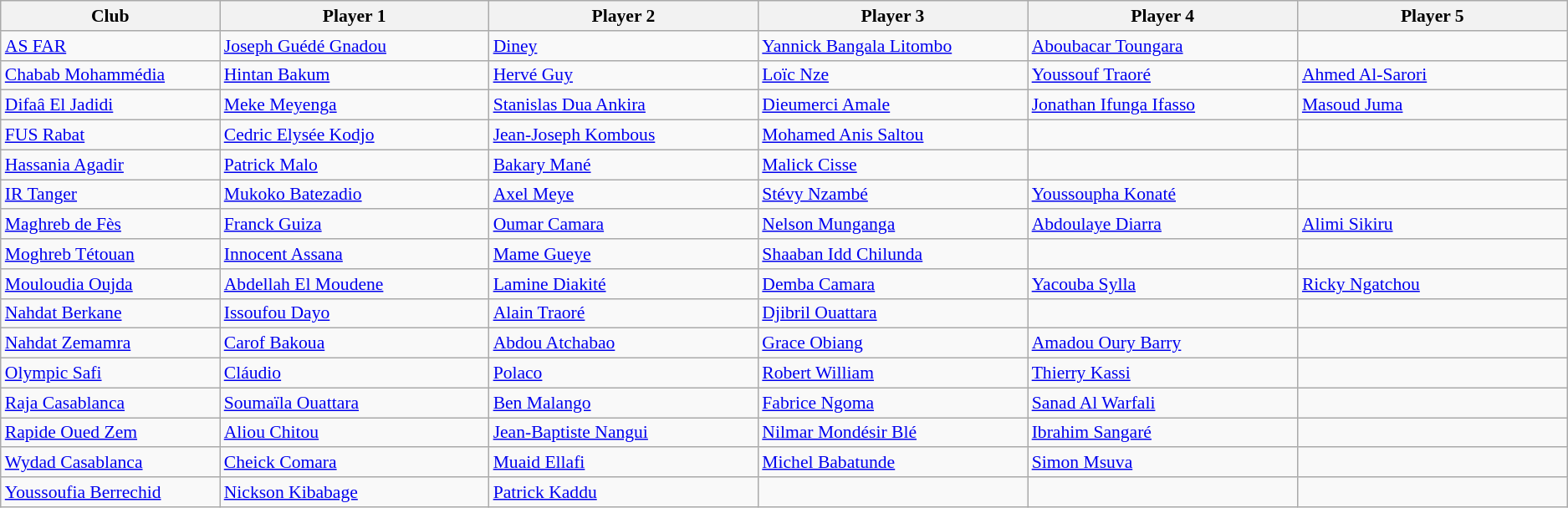<table class="wikitable" border="1" style="text-align: left; font-size:90%">
<tr>
<th width="175">Club</th>
<th width="220">Player 1</th>
<th width="220">Player 2</th>
<th width="220">Player 3</th>
<th width="220">Player 4</th>
<th width="220">Player 5</th>
</tr>
<tr>
<td><a href='#'>AS FAR</a></td>
<td> <a href='#'>Joseph Guédé Gnadou</a></td>
<td> <a href='#'>Diney</a></td>
<td> <a href='#'>Yannick Bangala Litombo</a></td>
<td> <a href='#'>Aboubacar Toungara</a></td>
<td></td>
</tr>
<tr>
<td><a href='#'>Chabab Mohammédia</a></td>
<td> <a href='#'>Hintan Bakum</a></td>
<td> <a href='#'>Hervé Guy</a></td>
<td> <a href='#'>Loïc Nze</a></td>
<td> <a href='#'>Youssouf Traoré</a></td>
<td> <a href='#'>Ahmed Al-Sarori</a></td>
</tr>
<tr>
<td><a href='#'>Difaâ El Jadidi</a></td>
<td> <a href='#'>Meke Meyenga</a></td>
<td> <a href='#'>Stanislas Dua Ankira</a></td>
<td> <a href='#'>Dieumerci Amale</a></td>
<td> <a href='#'>Jonathan Ifunga Ifasso</a></td>
<td> <a href='#'>Masoud Juma</a></td>
</tr>
<tr>
<td><a href='#'>FUS Rabat</a></td>
<td> <a href='#'>Cedric Elysée Kodjo</a></td>
<td> <a href='#'>Jean-Joseph Kombous</a></td>
<td> <a href='#'>Mohamed Anis Saltou</a></td>
<td></td>
<td></td>
</tr>
<tr>
<td><a href='#'>Hassania Agadir</a></td>
<td> <a href='#'>Patrick Malo</a></td>
<td> <a href='#'>Bakary Mané</a></td>
<td> <a href='#'>Malick Cisse</a></td>
<td></td>
<td></td>
</tr>
<tr>
<td><a href='#'>IR Tanger</a></td>
<td> <a href='#'>Mukoko Batezadio</a></td>
<td> <a href='#'>Axel Meye</a></td>
<td> <a href='#'>Stévy Nzambé</a></td>
<td> <a href='#'>Youssoupha Konaté</a></td>
<td></td>
</tr>
<tr>
<td><a href='#'>Maghreb de Fès</a></td>
<td> <a href='#'>Franck Guiza</a></td>
<td> <a href='#'>Oumar Camara</a></td>
<td> <a href='#'>Nelson Munganga</a></td>
<td> <a href='#'>Abdoulaye Diarra</a></td>
<td> <a href='#'>Alimi Sikiru</a></td>
</tr>
<tr>
<td><a href='#'>Moghreb Tétouan</a></td>
<td> <a href='#'>Innocent Assana</a></td>
<td> <a href='#'>Mame Gueye</a></td>
<td> <a href='#'>Shaaban Idd Chilunda</a></td>
<td></td>
<td></td>
</tr>
<tr>
<td><a href='#'>Mouloudia Oujda</a></td>
<td> <a href='#'>Abdellah El Moudene</a></td>
<td> <a href='#'>Lamine Diakité</a></td>
<td> <a href='#'>Demba Camara</a></td>
<td> <a href='#'>Yacouba Sylla</a></td>
<td> <a href='#'>Ricky Ngatchou</a></td>
</tr>
<tr>
<td><a href='#'>Nahdat Berkane</a></td>
<td> <a href='#'>Issoufou Dayo</a></td>
<td> <a href='#'>Alain Traoré</a></td>
<td> <a href='#'>Djibril Ouattara</a></td>
<td></td>
<td></td>
</tr>
<tr>
<td><a href='#'>Nahdat Zemamra</a></td>
<td> <a href='#'>Carof Bakoua</a></td>
<td> <a href='#'>Abdou Atchabao</a></td>
<td> <a href='#'>Grace Obiang</a></td>
<td> <a href='#'>Amadou Oury Barry</a></td>
<td></td>
</tr>
<tr>
<td><a href='#'>Olympic Safi</a></td>
<td> <a href='#'>Cláudio</a></td>
<td> <a href='#'>Polaco</a></td>
<td> <a href='#'>Robert William</a></td>
<td> <a href='#'>Thierry Kassi</a></td>
<td></td>
</tr>
<tr>
<td><a href='#'>Raja Casablanca</a></td>
<td> <a href='#'>Soumaïla Ouattara</a></td>
<td> <a href='#'>Ben Malango</a></td>
<td> <a href='#'>Fabrice Ngoma</a></td>
<td> <a href='#'>Sanad Al Warfali</a></td>
<td></td>
</tr>
<tr>
<td><a href='#'>Rapide Oued Zem</a></td>
<td> <a href='#'>Aliou Chitou</a></td>
<td> <a href='#'>Jean-Baptiste Nangui</a></td>
<td> <a href='#'>Nilmar Mondésir Blé</a></td>
<td> <a href='#'>Ibrahim Sangaré</a></td>
<td></td>
</tr>
<tr>
<td><a href='#'>Wydad Casablanca</a></td>
<td> <a href='#'>Cheick Comara</a></td>
<td> <a href='#'>Muaid Ellafi</a></td>
<td> <a href='#'>Michel Babatunde</a></td>
<td> <a href='#'>Simon Msuva</a></td>
<td></td>
</tr>
<tr>
<td><a href='#'>Youssoufia Berrechid</a></td>
<td> <a href='#'>Nickson Kibabage</a></td>
<td> <a href='#'>Patrick Kaddu</a></td>
<td></td>
<td></td>
<td></td>
</tr>
</table>
